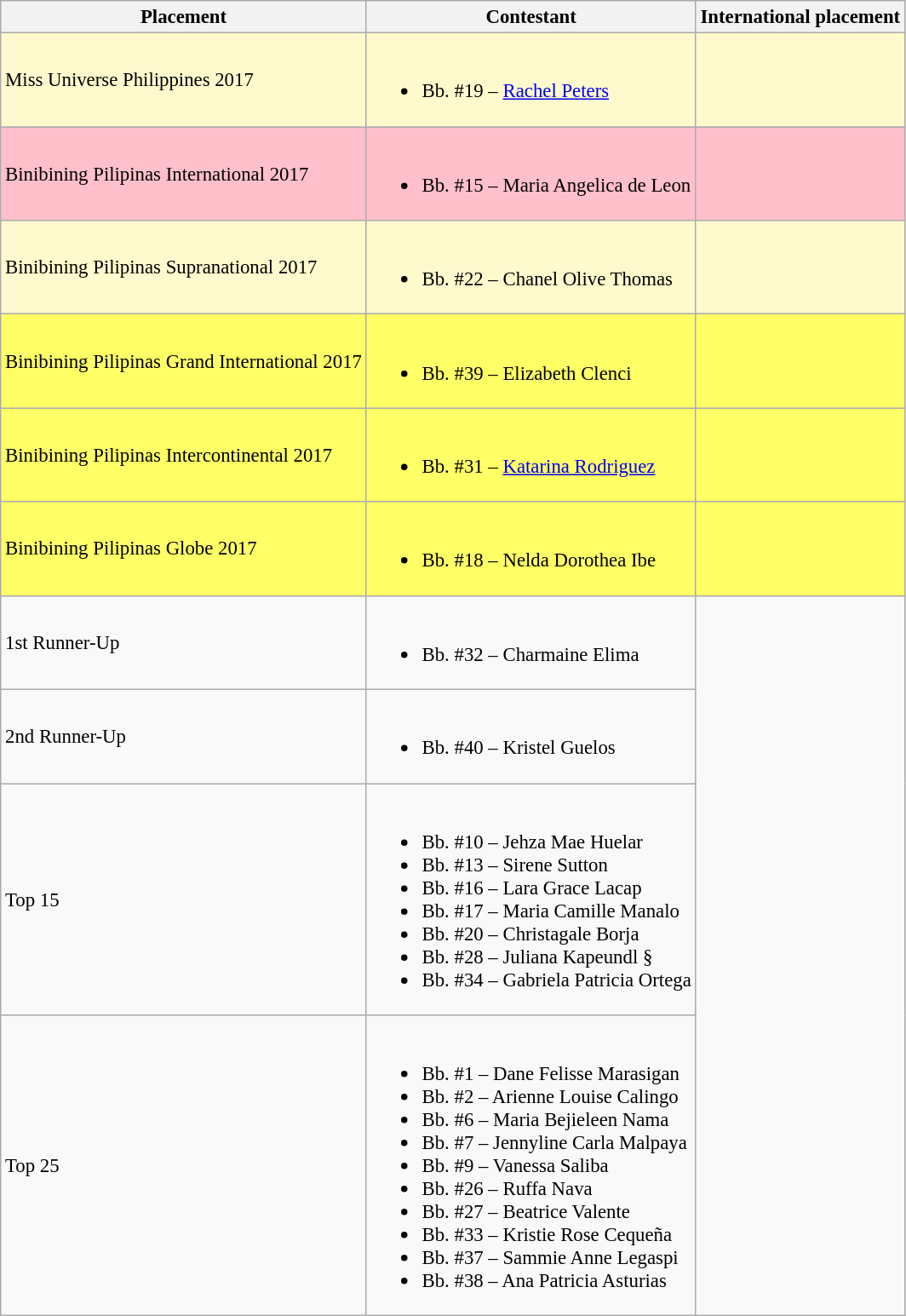<table class="wikitable sortable" style="font-size:95%;">
<tr>
<th>Placement</th>
<th>Contestant</th>
<th>International placement</th>
</tr>
<tr style="background:#FFFACD;">
<td>Miss Universe Philippines 2017</td>
<td><br><ul><li>Bb. #19 – <a href='#'>Rachel Peters</a></li></ul></td>
<td></td>
</tr>
<tr style="background:pink;">
<td>Binibining Pilipinas International 2017</td>
<td><br><ul><li>Bb. #15 – Maria Angelica de Leon</li></ul></td>
<td></td>
</tr>
<tr style="background:#FFFACD;">
<td>Binibining Pilipinas Supranational 2017</td>
<td><br><ul><li>Bb. #22 – Chanel Olive Thomas</li></ul></td>
<td></td>
</tr>
<tr style="background:#FFFF66;">
<td>Binibining Pilipinas Grand International 2017</td>
<td><br><ul><li>Bb. #39 – Elizabeth Clenci</li></ul></td>
<td></td>
</tr>
<tr style="background:#FFFF66;">
<td>Binibining Pilipinas Intercontinental 2017</td>
<td><br><ul><li>Bb. #31 – <a href='#'>Katarina Rodriguez</a></li></ul></td>
<td></td>
</tr>
<tr style="background:#FFFF66;">
<td>Binibining Pilipinas Globe 2017</td>
<td><br><ul><li>Bb. #18 – Nelda Dorothea Ibe</li></ul></td>
<td></td>
</tr>
<tr>
<td>1st Runner-Up</td>
<td><br><ul><li>Bb. #32 – Charmaine Elima</li></ul></td>
</tr>
<tr>
<td>2nd Runner-Up</td>
<td><br><ul><li>Bb. #40 – Kristel Guelos</li></ul></td>
</tr>
<tr>
<td>Top 15</td>
<td><br><ul><li>Bb. #10 – Jehza Mae Huelar</li><li>Bb. #13 – Sirene Sutton</li><li>Bb. #16 – Lara Grace Lacap</li><li>Bb. #17 – Maria Camille Manalo</li><li>Bb. #20 – Christagale Borja</li><li>Bb. #28  – Juliana Kapeundl §</li><li>Bb. #34 – Gabriela Patricia Ortega</li></ul></td>
</tr>
<tr>
<td>Top 25</td>
<td><br><ul><li>Bb. #1 – Dane Felisse Marasigan</li><li>Bb. #2 – Arienne Louise Calingo</li><li>Bb. #6 – Maria Bejieleen Nama</li><li>Bb. #7 – Jennyline Carla Malpaya</li><li>Bb. #9 – Vanessa Saliba</li><li>Bb. #26 – Ruffa Nava</li><li>Bb. #27 – Beatrice Valente</li><li>Bb. #33 – Kristie Rose Cequeña</li><li>Bb. #37 – Sammie Anne Legaspi</li><li>Bb. #38 – Ana Patricia Asturias</li></ul></td>
</tr>
</table>
